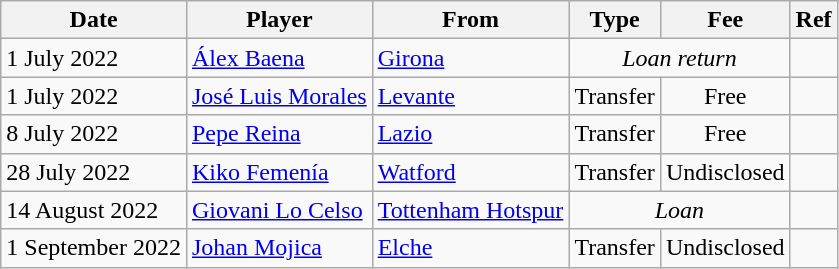<table class="wikitable">
<tr>
<th>Date</th>
<th>Player</th>
<th>From</th>
<th>Type</th>
<th>Fee</th>
<th>Ref</th>
</tr>
<tr>
<td>1 July 2022</td>
<td> <a href='#'>Álex Baena</a></td>
<td><a href='#'>Girona</a></td>
<td colspan=2 align=center><em>Loan return</em></td>
<td align=center></td>
</tr>
<tr>
<td>1 July 2022</td>
<td> <a href='#'>José Luis Morales</a></td>
<td><a href='#'>Levante</a></td>
<td align=center>Transfer</td>
<td align=center>Free</td>
<td align=center></td>
</tr>
<tr>
<td>8 July 2022</td>
<td> <a href='#'>Pepe Reina</a></td>
<td> <a href='#'>Lazio</a></td>
<td align=center>Transfer</td>
<td align=center>Free</td>
<td align=center></td>
</tr>
<tr>
<td>28 July 2022</td>
<td> <a href='#'>Kiko Femenía</a></td>
<td> <a href='#'>Watford</a></td>
<td align=center>Transfer</td>
<td align=center>Undisclosed</td>
<td align=center></td>
</tr>
<tr>
<td>14 August 2022</td>
<td> <a href='#'>Giovani Lo Celso</a></td>
<td> <a href='#'>Tottenham Hotspur</a></td>
<td colspan=2 align=center><em>Loan</em></td>
<td align=center></td>
</tr>
<tr>
<td>1 September 2022</td>
<td> <a href='#'>Johan Mojica</a></td>
<td><a href='#'>Elche</a></td>
<td align=center>Transfer</td>
<td align=center>Undisclosed</td>
<td align=center></td>
</tr>
</table>
